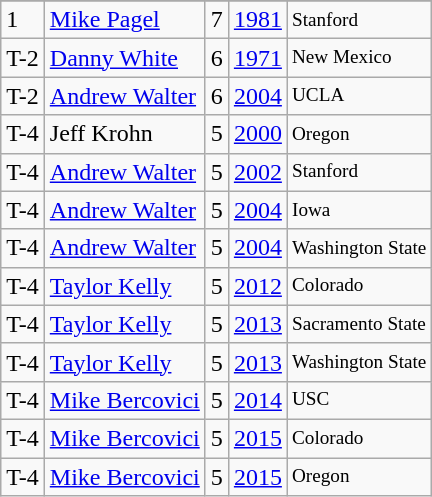<table class="wikitable">
<tr>
</tr>
<tr>
<td>1</td>
<td><a href='#'>Mike Pagel</a></td>
<td>7</td>
<td><a href='#'>1981</a></td>
<td style="font-size:80%;">Stanford</td>
</tr>
<tr>
<td>T-2</td>
<td><a href='#'>Danny White</a></td>
<td>6</td>
<td><a href='#'>1971</a></td>
<td style="font-size:80%;">New Mexico</td>
</tr>
<tr>
<td>T-2</td>
<td><a href='#'>Andrew Walter</a></td>
<td>6</td>
<td><a href='#'>2004</a></td>
<td style="font-size:80%;">UCLA</td>
</tr>
<tr>
<td>T-4</td>
<td>Jeff Krohn</td>
<td>5</td>
<td><a href='#'>2000</a></td>
<td style="font-size:80%;">Oregon</td>
</tr>
<tr>
<td>T-4</td>
<td><a href='#'>Andrew Walter</a></td>
<td>5</td>
<td><a href='#'>2002</a></td>
<td style="font-size:80%;">Stanford</td>
</tr>
<tr>
<td>T-4</td>
<td><a href='#'>Andrew Walter</a></td>
<td>5</td>
<td><a href='#'>2004</a></td>
<td style="font-size:80%;">Iowa</td>
</tr>
<tr>
<td>T-4</td>
<td><a href='#'>Andrew Walter</a></td>
<td>5</td>
<td><a href='#'>2004</a></td>
<td style="font-size:80%;">Washington State</td>
</tr>
<tr>
<td>T-4</td>
<td><a href='#'>Taylor Kelly</a></td>
<td>5</td>
<td><a href='#'>2012</a></td>
<td style="font-size:80%;">Colorado</td>
</tr>
<tr>
<td>T-4</td>
<td><a href='#'>Taylor Kelly</a></td>
<td>5</td>
<td><a href='#'>2013</a></td>
<td style="font-size:80%;">Sacramento State</td>
</tr>
<tr>
<td>T-4</td>
<td><a href='#'>Taylor Kelly</a></td>
<td>5</td>
<td><a href='#'>2013</a></td>
<td style="font-size:80%;">Washington State</td>
</tr>
<tr>
<td>T-4</td>
<td><a href='#'>Mike Bercovici</a></td>
<td>5</td>
<td><a href='#'>2014</a></td>
<td style="font-size:80%;">USC</td>
</tr>
<tr>
<td>T-4</td>
<td><a href='#'>Mike Bercovici</a></td>
<td>5</td>
<td><a href='#'>2015</a></td>
<td style="font-size:80%;">Colorado</td>
</tr>
<tr>
<td>T-4</td>
<td><a href='#'>Mike Bercovici</a></td>
<td>5</td>
<td><a href='#'>2015</a></td>
<td style="font-size:80%;">Oregon</td>
</tr>
</table>
